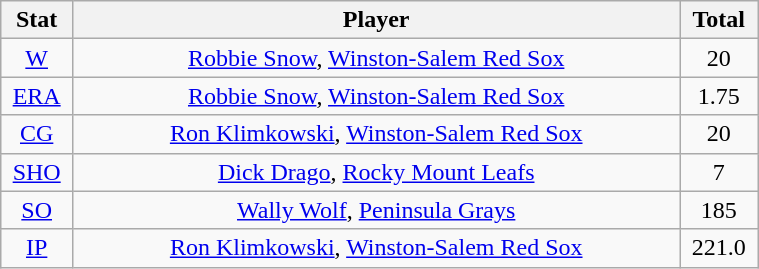<table class="wikitable" width="40%" style="text-align:center;">
<tr>
<th width="5%">Stat</th>
<th width="60%">Player</th>
<th width="5%">Total</th>
</tr>
<tr>
<td><a href='#'>W</a></td>
<td><a href='#'>Robbie Snow</a>, <a href='#'>Winston-Salem Red Sox</a></td>
<td>20</td>
</tr>
<tr>
<td><a href='#'>ERA</a></td>
<td><a href='#'>Robbie Snow</a>, <a href='#'>Winston-Salem Red Sox</a></td>
<td>1.75</td>
</tr>
<tr>
<td><a href='#'>CG</a></td>
<td><a href='#'>Ron Klimkowski</a>, <a href='#'>Winston-Salem Red Sox</a></td>
<td>20</td>
</tr>
<tr>
<td><a href='#'>SHO</a></td>
<td><a href='#'>Dick Drago</a>, <a href='#'>Rocky Mount Leafs</a></td>
<td>7</td>
</tr>
<tr>
<td><a href='#'>SO</a></td>
<td><a href='#'>Wally Wolf</a>, <a href='#'>Peninsula Grays</a></td>
<td>185</td>
</tr>
<tr>
<td><a href='#'>IP</a></td>
<td><a href='#'>Ron Klimkowski</a>, <a href='#'>Winston-Salem Red Sox</a></td>
<td>221.0</td>
</tr>
</table>
